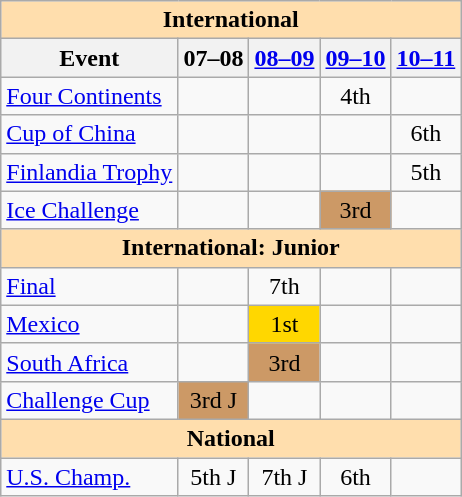<table class="wikitable" style="text-align:center">
<tr>
<th colspan="5" style="background-color: #ffdead; " align="center">International</th>
</tr>
<tr>
<th>Event</th>
<th>07–08</th>
<th><a href='#'>08–09</a></th>
<th><a href='#'>09–10</a></th>
<th><a href='#'>10–11</a></th>
</tr>
<tr>
<td align=left><a href='#'>Four Continents</a></td>
<td></td>
<td></td>
<td>4th</td>
<td></td>
</tr>
<tr>
<td align=left> <a href='#'>Cup of China</a></td>
<td></td>
<td></td>
<td></td>
<td>6th</td>
</tr>
<tr>
<td align=left><a href='#'>Finlandia Trophy</a></td>
<td></td>
<td></td>
<td></td>
<td>5th</td>
</tr>
<tr>
<td align=left><a href='#'>Ice Challenge</a></td>
<td></td>
<td></td>
<td bgcolor=cc9966>3rd</td>
<td></td>
</tr>
<tr>
<th colspan="5" style="background-color: #ffdead; " align="center">International: Junior</th>
</tr>
<tr>
<td align=left> <a href='#'>Final</a></td>
<td></td>
<td>7th</td>
<td></td>
<td></td>
</tr>
<tr>
<td align=left> <a href='#'>Mexico</a></td>
<td></td>
<td bgcolor=gold>1st</td>
<td></td>
<td></td>
</tr>
<tr>
<td align=left> <a href='#'>South Africa</a></td>
<td></td>
<td bgcolor=cc9966>3rd</td>
<td></td>
<td></td>
</tr>
<tr>
<td align=left><a href='#'>Challenge Cup</a></td>
<td bgcolor="cc9966">3rd J</td>
<td></td>
<td></td>
<td></td>
</tr>
<tr>
<th colspan="5" style="background-color: #ffdead; " align="center">National</th>
</tr>
<tr>
<td align=left><a href='#'>U.S. Champ.</a></td>
<td>5th J</td>
<td>7th J</td>
<td>6th</td>
<td></td>
</tr>
</table>
